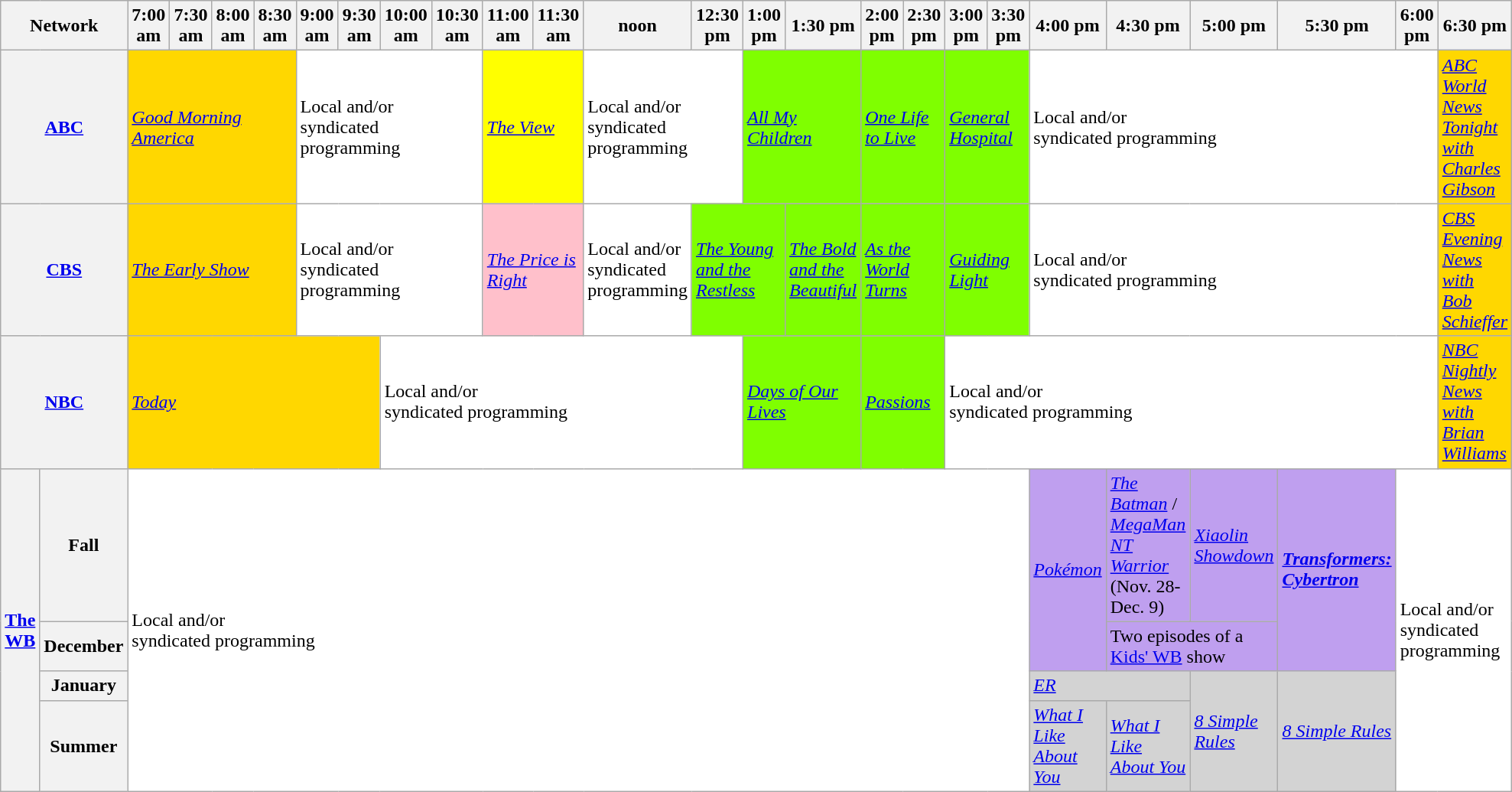<table class=wikitable>
<tr>
<th width="1.5%" bgcolor="#C0C0C0" colspan="2">Network</th>
<th width="4%" bgcolor="#C0C0C0">7:00 am</th>
<th width="4%" bgcolor="#C0C0C0">7:30 am</th>
<th width="4%" bgcolor="#C0C0C0">8:00 am</th>
<th width="4%" bgcolor="#C0C0C0">8:30 am</th>
<th width="4%" bgcolor="#C0C0C0">9:00 am</th>
<th width="4%" bgcolor="#C0C0C0">9:30 am</th>
<th width="4%" bgcolor="#C0C0C0">10:00 am</th>
<th width="4%" bgcolor="#C0C0C0">10:30 am</th>
<th width="4%" bgcolor="#C0C0C0">11:00 am</th>
<th width="4%" bgcolor="#C0C0C0">11:30 am</th>
<th width="4%" bgcolor="#C0C0C0">noon</th>
<th width="4%" bgcolor="#C0C0C0">12:30 pm</th>
<th width="4%" bgcolor="#C0C0C0">1:00 pm</th>
<th width="4%" bgcolor="#C0C0C0">1:30 pm</th>
<th width="4%" bgcolor="#C0C0C0">2:00 pm</th>
<th width="4%" bgcolor="#C0C0C0">2:30 pm</th>
<th width="4%" bgcolor="#C0C0C0">3:00 pm</th>
<th width="4%" bgcolor="#C0C0C0">3:30 pm</th>
<th width="4%" bgcolor="#C0C0C0">4:00 pm</th>
<th width="4%" bgcolor="#C0C0C0">4:30 pm</th>
<th width="4%" bgcolor="#C0C0C0">5:00 pm</th>
<th width="4%" bgcolor="#C0C0C0">5:30 pm</th>
<th width="4%" bgcolor="#C0C0C0">6:00 pm</th>
<th width="4%" bgcolor="#C0C0C0">6:30 pm</th>
</tr>
<tr>
<th bgcolor="#C0C0C0"colspan="2"><a href='#'>ABC</a></th>
<td bgcolor="gold" colspan="4"><em><a href='#'>Good Morning America</a></em></td>
<td bgcolor="white" colspan="4">Local and/or<br>syndicated programming</td>
<td bgcolor="yellow" colspan="2"><em><a href='#'>The View</a></em></td>
<td bgcolor="white" colspan="2">Local and/or<br>syndicated programming</td>
<td bgcolor="chartreuse" colspan="2"><em><a href='#'>All My Children</a></em></td>
<td bgcolor="chartreuse" colspan="2"><em><a href='#'>One Life to Live</a></em></td>
<td bgcolor="chartreuse" colspan="2"><em><a href='#'>General Hospital</a></em></td>
<td bgcolor="white" colspan="5">Local and/or<br>syndicated programming</td>
<td bgcolor="gold"><em><a href='#'>ABC World News Tonight with Charles Gibson</a></em></td>
</tr>
<tr>
<th bgcolor="#C0C0C0"colspan="2"><a href='#'>CBS</a></th>
<td bgcolor="gold" colspan="4"><em><a href='#'>The Early Show</a></em></td>
<td bgcolor="white" colspan="4">Local and/or<br>syndicated programming</td>
<td bgcolor="pink" colspan="2"><em><a href='#'>The Price is Right</a></em></td>
<td bgcolor="white">Local and/or<br>syndicated programming</td>
<td bgcolor="chartreuse" colspan="2"><em><a href='#'>The Young and the Restless</a></em></td>
<td bgcolor="chartreuse"><em><a href='#'>The Bold and the Beautiful</a></em></td>
<td bgcolor="chartreuse" colspan="2"><em><a href='#'>As the World Turns</a></em></td>
<td bgcolor="chartreuse" colspan="2"><em><a href='#'>Guiding Light</a></em></td>
<td bgcolor="white" colspan="5">Local and/or<br>syndicated programming</td>
<td bgcolor="gold"><em><a href='#'>CBS Evening News with Bob Schieffer</a></em></td>
</tr>
<tr>
<th bgcolor="#C0C0C0"colspan="2"><a href='#'>NBC</a></th>
<td bgcolor="gold" colspan="6"><em><a href='#'>Today</a></em></td>
<td bgcolor="white" colspan="6">Local and/or<br>syndicated programming</td>
<td bgcolor="chartreuse" colspan="2"><em><a href='#'>Days of Our Lives</a></em></td>
<td bgcolor="chartreuse" colspan="2"><em><a href='#'>Passions</a></em></td>
<td bgcolor="white" colspan="7">Local and/or<br>syndicated programming</td>
<td bgcolor="gold"><em><a href='#'>NBC Nightly News with Brian Williams</a></em></td>
</tr>
<tr>
<th bgcolor="#C0C0C0" rowspan="4"><a href='#'>The WB</a></th>
<th>Fall</th>
<td bgcolor="white" rowspan="4"colspan="18">Local and/or<br>syndicated programming</td>
<td bgcolor="bf9fef" rowspan="2"><em><a href='#'>Pokémon</a></em></td>
<td bgcolor="bf9fef" rowspan="1"><em><a href='#'>The Batman</a></em> / <em><a href='#'>MegaMan NT Warrior</a></em> (Nov. 28-Dec. 9)</td>
<td bgcolor="bf9fef" rowspan="1"><em><a href='#'>Xiaolin Showdown</a></em></td>
<td bgcolor="bf9fef" rowspan="2"><strong><em><a href='#'>Transformers: Cybertron</a></em></strong></td>
<td bgcolor="white" rowspan="4"colspan="4">Local and/or<br>syndicated programming</td>
</tr>
<tr>
<th>December</th>
<td bgcolor="bf9fef" colspan="2"rowspan="1">Two episodes of a <a href='#'>Kids' WB</a> show</td>
</tr>
<tr>
<th>January</th>
<td bgcolor="lightgray" colspan="2"rowspan="1"><em><a href='#'>ER</a></em> </td>
<td bgcolor="lightgray" rowspan="2"><em><a href='#'>8 Simple Rules</a></em> </td>
<td bgcolor="lightgray" rowspan="2"><em><a href='#'>8 Simple Rules</a></em> </td>
</tr>
<tr>
<th>Summer</th>
<td bgcolor="lightgray" rowspan="1"><em><a href='#'>What I Like About You</a></em> </td>
<td bgcolor="lightgray" rowspan="1"><em><a href='#'>What I Like About You</a></em> </td>
</tr>
</table>
